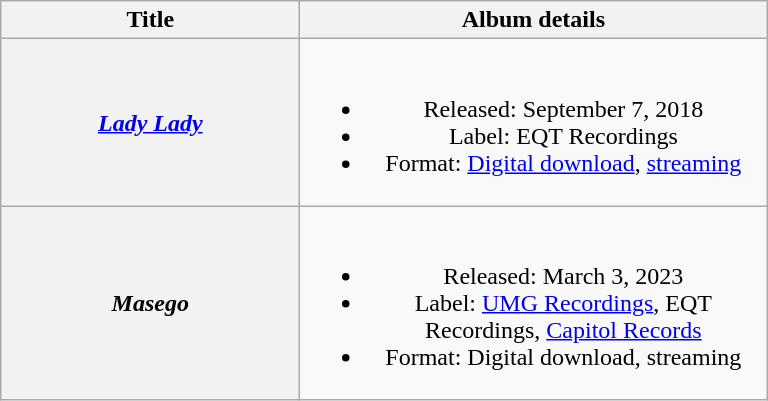<table class="wikitable plainrowheaders" style="text-align:center;">
<tr>
<th scope="col" style="width:12em;">Title</th>
<th scope="col" style="width:19em;">Album details</th>
</tr>
<tr>
<th scope="row"><em><a href='#'>Lady Lady</a></em></th>
<td><br><ul><li>Released: September 7, 2018</li><li>Label: EQT Recordings</li><li>Format: <a href='#'>Digital download</a>, <a href='#'>streaming</a></li></ul></td>
</tr>
<tr>
<th scope="row"><em>Masego</em></th>
<td><br><ul><li>Released: March 3, 2023</li><li>Label: <a href='#'>UMG Recordings</a>, EQT Recordings, <a href='#'>Capitol Records</a></li><li>Format: Digital download, streaming</li></ul></td>
</tr>
</table>
